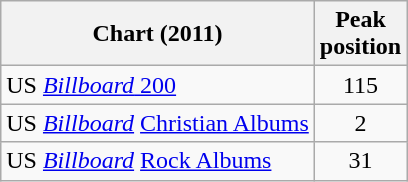<table class="wikitable">
<tr>
<th>Chart (2011)</th>
<th>Peak<br>position</th>
</tr>
<tr>
<td>US <a href='#'><em>Billboard</em> 200</a></td>
<td align="center">115</td>
</tr>
<tr>
<td>US <em><a href='#'>Billboard</a></em> <a href='#'>Christian Albums</a></td>
<td align="center">2</td>
</tr>
<tr>
<td>US <em><a href='#'>Billboard</a></em> <a href='#'>Rock Albums</a></td>
<td align="center">31</td>
</tr>
</table>
